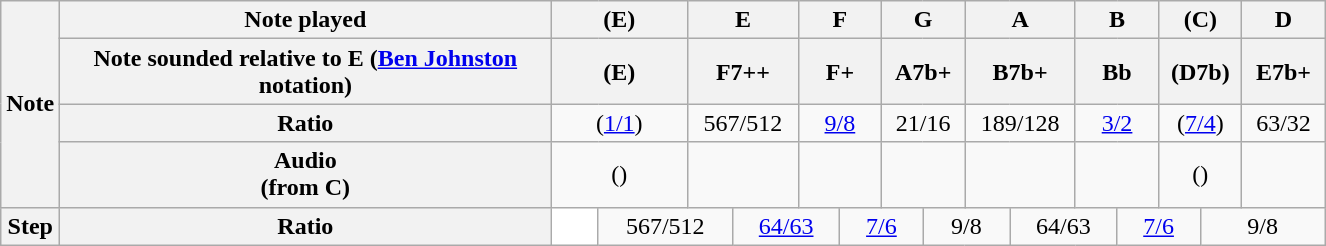<table class="wikitable" style="text-align: center;">
<tr>
<th rowspan="4">Note</th>
<th style="width:20em;">Note played</th>
<th colspan="2" style="width: 3em;">(E)</th>
<th colspan="2" style="width: 3em;">E</th>
<th colspan="2" style="width: 3em;">F</th>
<th colspan="2" style="width: 3em;">G</th>
<th colspan="2" style="width: 3em;">A</th>
<th colspan="2" style="width: 3em;">B</th>
<th colspan="2" style="width: 3em;">(C)</th>
<th colspan="2" style="width: 3em;">D</th>
</tr>
<tr>
<th>Note sounded relative to E (<a href='#'>Ben Johnston</a> notation)</th>
<th colspan="2" style="width: 3em;">(E)</th>
<th colspan="2" style="width: 3em;">F7++</th>
<th colspan="2" style="width: 3em;">F+</th>
<th colspan="2" style="width: 3em;">A7b+</th>
<th colspan="2" style="width: 3em;">B7b+</th>
<th colspan="2" style="width: 3em;">Bb</th>
<th colspan="2" style="width: 3em;">(D7b)</th>
<th colspan="2" style="width: 3em;">E7b+</th>
</tr>
<tr>
<th>Ratio</th>
<td colspan="2">(<a href='#'>1/1</a>)</td>
<td colspan="2">567/512</td>
<td colspan="2"><a href='#'>9/8</a></td>
<td colspan="2">21/16</td>
<td colspan="2">189/128</td>
<td colspan="2"><a href='#'>3/2</a></td>
<td colspan="2">(<a href='#'>7/4</a>)</td>
<td colspan="2">63/32</td>
</tr>
<tr>
<th>Audio<br>(from C)</th>
<td colspan="2">()</td>
<td colspan="2"></td>
<td colspan="2"></td>
<td colspan="2"></td>
<td colspan="2"></td>
<td colspan="2"></td>
<td colspan="2">()</td>
<td colspan="2"></td>
</tr>
<tr>
<th>Step</th>
<th>Ratio</th>
<td style="background-color: white; width: 1.5em;"> </td>
<td colspan="2">567/512</td>
<td colspan="2"><a href='#'>64/63</a></td>
<td colspan="2"><a href='#'>7/6</a></td>
<td colspan="2">9/8</td>
<td colspan="2">64/63</td>
<td colspan="2"><a href='#'>7/6</a></td>
<td colspan="2">9/8</td>
</tr>
</table>
